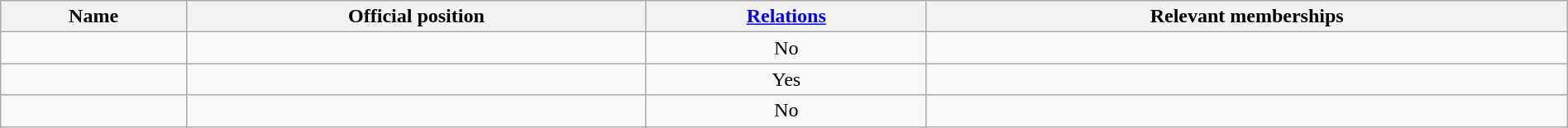<table class="wikitable sortable static-row-numbers sticky-header col1left" style="width:100%; margin:auto;">
<tr>
<th>Name</th>
<th class="unsortable">Official position</th>
<th><a href='#'>Relations</a><br></th>
<th>Relevant memberships</th>
</tr>
<tr>
<td></td>
<td></td>
<td style="text-align:center;">No</td>
<td></td>
</tr>
<tr>
<td></td>
<td></td>
<td style="text-align:center;">Yes</td>
<td></td>
</tr>
<tr>
<td></td>
<td></td>
<td style="text-align:center;">No</td>
<td></td>
</tr>
</table>
